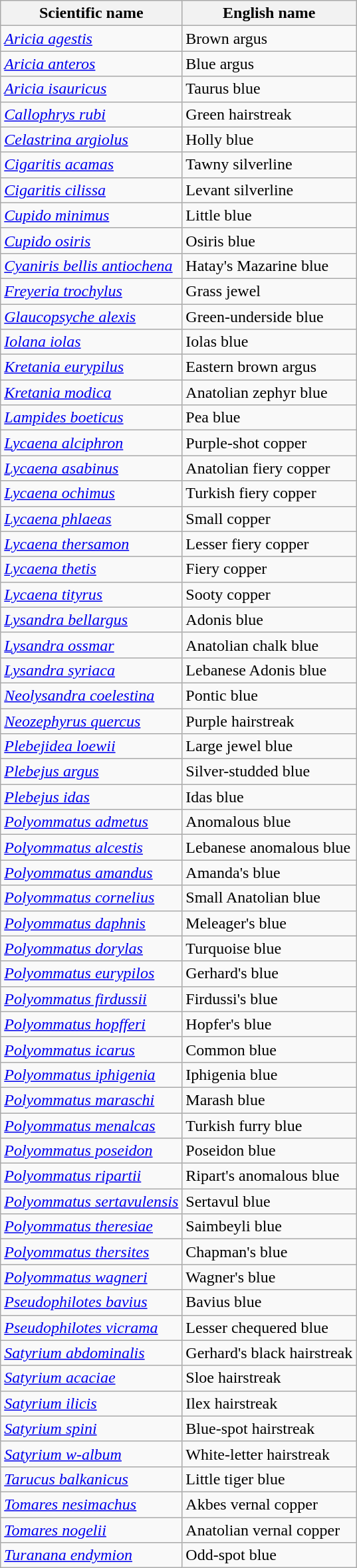<table class="wikitable sortable">
<tr>
<th>Scientific name</th>
<th>English name</th>
</tr>
<tr>
<td><em><a href='#'>Aricia agestis</a></em></td>
<td>Brown argus</td>
</tr>
<tr>
<td><em><a href='#'>Aricia anteros</a></em></td>
<td>Blue argus</td>
</tr>
<tr>
<td><em><a href='#'>Aricia isauricus</a></em></td>
<td>Taurus blue</td>
</tr>
<tr>
<td><em><a href='#'>Callophrys rubi</a></em></td>
<td>Green hairstreak</td>
</tr>
<tr>
<td><em><a href='#'>Celastrina argiolus</a></em></td>
<td>Holly blue</td>
</tr>
<tr>
<td><em><a href='#'>Cigaritis acamas</a></em></td>
<td>Tawny silverline</td>
</tr>
<tr>
<td><em><a href='#'>Cigaritis cilissa</a></em></td>
<td>Levant silverline</td>
</tr>
<tr>
<td><em><a href='#'>Cupido minimus</a></em></td>
<td>Little blue</td>
</tr>
<tr>
<td><em><a href='#'>Cupido osiris</a></em></td>
<td>Osiris blue</td>
</tr>
<tr>
<td><em><a href='#'>Cyaniris bellis antiochena</a></em></td>
<td>Hatay's Mazarine blue</td>
</tr>
<tr>
<td><em><a href='#'>Freyeria trochylus</a></em></td>
<td>Grass jewel</td>
</tr>
<tr>
<td><em><a href='#'>Glaucopsyche alexis</a></em></td>
<td>Green-underside blue</td>
</tr>
<tr>
<td><em><a href='#'>Iolana iolas</a></em></td>
<td>Iolas blue</td>
</tr>
<tr>
<td><em><a href='#'>Kretania eurypilus</a></em></td>
<td>Eastern brown argus</td>
</tr>
<tr>
<td><em><a href='#'>Kretania modica</a></em></td>
<td>Anatolian zephyr blue</td>
</tr>
<tr>
<td><em><a href='#'>Lampides boeticus</a></em></td>
<td>Pea blue</td>
</tr>
<tr>
<td><em><a href='#'>Lycaena alciphron</a></em></td>
<td>Purple-shot copper</td>
</tr>
<tr>
<td><em><a href='#'>Lycaena asabinus</a></em></td>
<td>Anatolian fiery copper</td>
</tr>
<tr>
<td><em><a href='#'>Lycaena ochimus</a></em></td>
<td>Turkish fiery copper</td>
</tr>
<tr>
<td><em><a href='#'>Lycaena phlaeas</a></em></td>
<td>Small copper</td>
</tr>
<tr>
<td><em><a href='#'>Lycaena thersamon</a></em></td>
<td>Lesser fiery copper</td>
</tr>
<tr>
<td><em><a href='#'>Lycaena thetis</a></em></td>
<td>Fiery copper</td>
</tr>
<tr>
<td><em><a href='#'>Lycaena tityrus</a></em></td>
<td>Sooty copper</td>
</tr>
<tr>
<td><em><a href='#'>Lysandra bellargus</a></em></td>
<td>Adonis blue</td>
</tr>
<tr>
<td><em><a href='#'>Lysandra ossmar</a></em></td>
<td>Anatolian chalk blue</td>
</tr>
<tr>
<td><em><a href='#'>Lysandra syriaca</a></em></td>
<td>Lebanese Adonis blue</td>
</tr>
<tr>
<td><em><a href='#'>Neolysandra coelestina</a></em></td>
<td>Pontic blue</td>
</tr>
<tr>
<td><em><a href='#'>Neozephyrus quercus</a></em></td>
<td>Purple hairstreak</td>
</tr>
<tr>
<td><em><a href='#'>Plebejidea loewii</a></em></td>
<td>Large jewel blue</td>
</tr>
<tr>
<td><em><a href='#'>Plebejus argus</a></em></td>
<td>Silver-studded blue</td>
</tr>
<tr>
<td><em><a href='#'>Plebejus idas</a></em></td>
<td>Idas blue</td>
</tr>
<tr>
<td><em><a href='#'>Polyommatus admetus</a></em></td>
<td>Anomalous blue</td>
</tr>
<tr>
<td><em><a href='#'>Polyommatus alcestis</a></em></td>
<td>Lebanese anomalous blue</td>
</tr>
<tr>
<td><em><a href='#'>Polyommatus amandus</a></em></td>
<td>Amanda's blue</td>
</tr>
<tr>
<td><em><a href='#'>Polyommatus cornelius</a></em></td>
<td>Small Anatolian blue</td>
</tr>
<tr>
<td><em><a href='#'>Polyommatus daphnis</a></em></td>
<td>Meleager's blue</td>
</tr>
<tr>
<td><em><a href='#'>Polyommatus dorylas</a></em></td>
<td>Turquoise blue</td>
</tr>
<tr>
<td><em><a href='#'>Polyommatus eurypilos</a></em></td>
<td>Gerhard's blue</td>
</tr>
<tr>
<td><em><a href='#'>Polyommatus firdussii</a></em></td>
<td>Firdussi's blue</td>
</tr>
<tr>
<td><em><a href='#'>Polyommatus hopfferi</a></em></td>
<td>Hopfer's blue</td>
</tr>
<tr>
<td><em><a href='#'>Polyommatus icarus</a></em></td>
<td>Common blue</td>
</tr>
<tr>
<td><em><a href='#'>Polyommatus iphigenia</a></em></td>
<td>Iphigenia blue</td>
</tr>
<tr>
<td><em><a href='#'>Polyommatus maraschi</a></em></td>
<td>Marash blue</td>
</tr>
<tr>
<td><em><a href='#'>Polyommatus menalcas</a></em></td>
<td>Turkish furry blue</td>
</tr>
<tr>
<td><em><a href='#'>Polyommatus poseidon</a></em></td>
<td>Poseidon blue</td>
</tr>
<tr>
<td><em><a href='#'>Polyommatus ripartii</a></em></td>
<td>Ripart's anomalous blue</td>
</tr>
<tr>
<td><em><a href='#'>Polyommatus sertavulensis</a></em></td>
<td>Sertavul blue</td>
</tr>
<tr>
<td><em><a href='#'>Polyommatus theresiae</a></em></td>
<td>Saimbeyli blue</td>
</tr>
<tr>
<td><em><a href='#'>Polyommatus thersites</a></em></td>
<td>Chapman's blue</td>
</tr>
<tr>
<td><em><a href='#'>Polyommatus wagneri</a></em></td>
<td>Wagner's blue</td>
</tr>
<tr>
<td><em><a href='#'>Pseudophilotes bavius</a></em></td>
<td>Bavius blue</td>
</tr>
<tr>
<td><em><a href='#'>Pseudophilotes vicrama</a></em></td>
<td>Lesser chequered blue</td>
</tr>
<tr>
<td><em><a href='#'>Satyrium abdominalis</a></em></td>
<td>Gerhard's black hairstreak</td>
</tr>
<tr>
<td><em><a href='#'>Satyrium acaciae</a></em></td>
<td>Sloe hairstreak</td>
</tr>
<tr>
<td><em><a href='#'>Satyrium ilicis</a></em></td>
<td>Ilex hairstreak</td>
</tr>
<tr>
<td><em><a href='#'>Satyrium spini</a></em></td>
<td>Blue-spot hairstreak</td>
</tr>
<tr>
<td><em><a href='#'>Satyrium w-album</a></em></td>
<td>White-letter hairstreak</td>
</tr>
<tr>
<td><em><a href='#'>Tarucus balkanicus</a></em></td>
<td>Little tiger blue</td>
</tr>
<tr>
<td><em><a href='#'>Tomares nesimachus</a></em></td>
<td>Akbes vernal copper</td>
</tr>
<tr>
<td><em><a href='#'>Tomares nogelii</a></em></td>
<td>Anatolian vernal copper</td>
</tr>
<tr>
<td><em><a href='#'>Turanana endymion</a></em></td>
<td>Odd-spot blue</td>
</tr>
</table>
